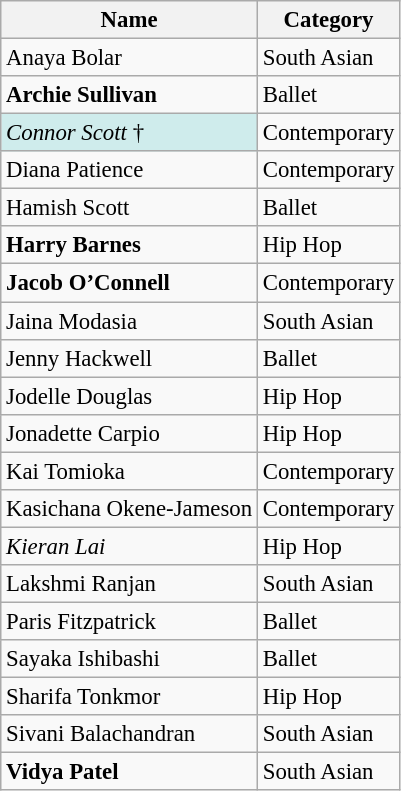<table class="wikitable sortable" style="font-size: 95%">
<tr>
<th>Name</th>
<th>Category</th>
</tr>
<tr>
<td>Anaya Bolar</td>
<td>South Asian</td>
</tr>
<tr>
<td><strong>Archie Sullivan</strong></td>
<td>Ballet</td>
</tr>
<tr>
<td style="background-color:#CFECEC"><em>Connor Scott</em> †</td>
<td>Contemporary</td>
</tr>
<tr>
<td>Diana Patience</td>
<td>Contemporary</td>
</tr>
<tr>
<td>Hamish Scott</td>
<td>Ballet</td>
</tr>
<tr>
<td><strong>Harry Barnes</strong></td>
<td>Hip Hop</td>
</tr>
<tr>
<td><strong>Jacob O’Connell</strong></td>
<td>Contemporary</td>
</tr>
<tr>
<td>Jaina Modasia</td>
<td>South Asian</td>
</tr>
<tr>
<td>Jenny Hackwell</td>
<td>Ballet</td>
</tr>
<tr>
<td>Jodelle Douglas</td>
<td>Hip Hop</td>
</tr>
<tr>
<td>Jonadette Carpio</td>
<td>Hip Hop</td>
</tr>
<tr>
<td>Kai Tomioka</td>
<td>Contemporary</td>
</tr>
<tr>
<td>Kasichana Okene-Jameson</td>
<td>Contemporary</td>
</tr>
<tr>
<td><em>Kieran Lai</em></td>
<td>Hip Hop</td>
</tr>
<tr>
<td>Lakshmi Ranjan</td>
<td>South Asian</td>
</tr>
<tr>
<td>Paris Fitzpatrick</td>
<td>Ballet</td>
</tr>
<tr>
<td>Sayaka Ishibashi</td>
<td>Ballet</td>
</tr>
<tr>
<td>Sharifa Tonkmor</td>
<td>Hip Hop</td>
</tr>
<tr>
<td>Sivani Balachandran</td>
<td>South Asian</td>
</tr>
<tr>
<td><strong>Vidya Patel</strong></td>
<td>South Asian</td>
</tr>
</table>
